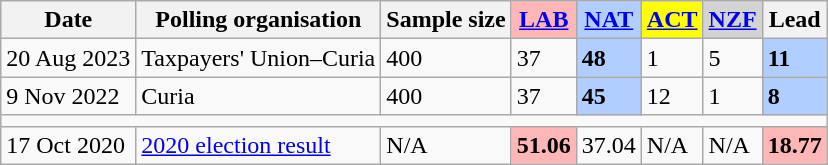<table class="wikitable">
<tr>
<th>Date</th>
<th>Polling organisation</th>
<th>Sample size</th>
<th style="background-color:#FFB6B6"><a href='#'>LAB</a></th>
<th style="background-color:#B0CEFF"><a href='#'>NAT</a></th>
<th style="background-color:#FFFF00"><a href='#'>ACT</a></th>
<th colspan=1 style="background-color:#D3D3D3"><a href='#'>NZF</a></th>
<th>Lead</th>
</tr>
<tr>
<td>20 Aug 2023</td>
<td>Taxpayers' Union–Curia</td>
<td>400</td>
<td>37</td>
<td style="background:#B0CEFF;"><strong>48</strong></td>
<td>1</td>
<td>5</td>
<td style="background:#B0CEFF;"><strong>11</strong></td>
</tr>
<tr>
<td>9 Nov 2022</td>
<td>Curia</td>
<td>400</td>
<td>37</td>
<td style="background:#B0CEFF;"><strong>45</strong></td>
<td>12</td>
<td>1</td>
<td style="background:#B0CEFF;"><strong>8</strong></td>
</tr>
<tr>
<td colspan="8"></td>
</tr>
<tr>
<td>17 Oct 2020</td>
<td><a href='#'>2020 election result</a></td>
<td>N/A</td>
<td style="background-color:#FFB6B6;"><strong>51.06</strong></td>
<td>37.04</td>
<td>N/A</td>
<td>N/A</td>
<td style="background-color:#FFB6B6;"><strong>18.77</strong></td>
</tr>
</table>
